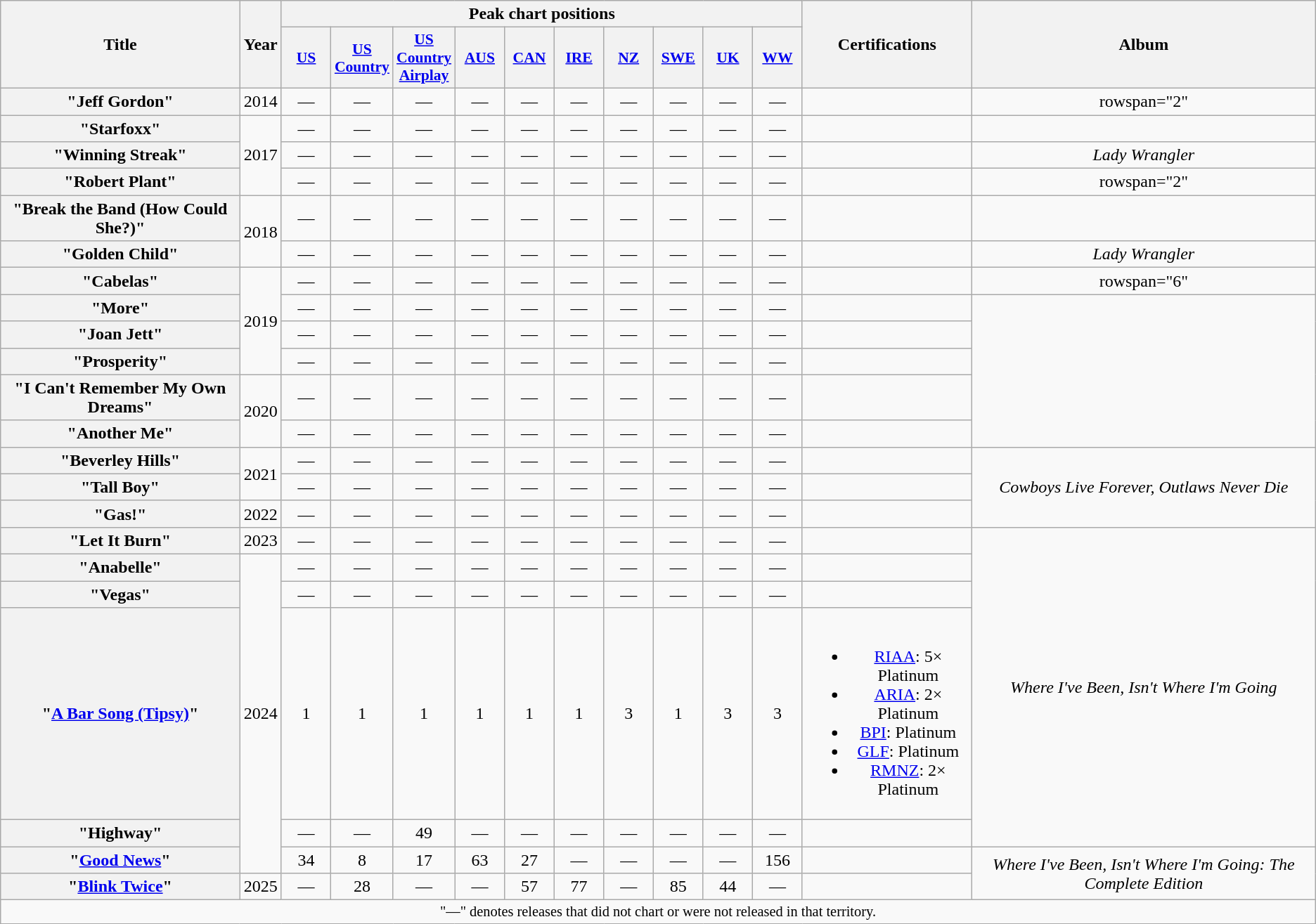<table class="wikitable plainrowheaders" style="text-align:center;">
<tr>
<th scope="col" rowspan="2">Title</th>
<th scope="col" rowspan="2">Year</th>
<th scope="col" colspan="10">Peak chart positions</th>
<th scope="col" rowspan="2">Certifications</th>
<th scope="col" rowspan="2">Album</th>
</tr>
<tr>
<th scope="col" style="width:2.8em;font-size:90%;"><a href='#'>US</a><br></th>
<th scope="col" style="width:2.8em;font-size:90%;"><a href='#'>US Country</a><br></th>
<th scope="col" style="width:2.8em;font-size:90%;"><a href='#'>US Country Airplay</a><br></th>
<th scope="col" style="width:2.8em;font-size:90%;"><a href='#'>AUS</a><br></th>
<th scope="col" style="width:2.8em;font-size:90%;"><a href='#'>CAN</a><br></th>
<th scope="col" style="width:2.8em;font-size:90%;"><a href='#'>IRE</a><br></th>
<th scope="col" style="width:2.8em;font-size:90%;"><a href='#'>NZ</a><br></th>
<th scope="col" style="width:2.8em;font-size:90%;"><a href='#'>SWE</a><br></th>
<th scope="col" style="width:2.8em;font-size:90%;"><a href='#'>UK</a><br></th>
<th scope="col" style="width:2.8em;font-size:90%;"><a href='#'>WW</a><br></th>
</tr>
<tr>
<th scope="row">"Jeff Gordon"</th>
<td>2014</td>
<td>—</td>
<td>—</td>
<td>—</td>
<td>—</td>
<td>—</td>
<td>—</td>
<td>—</td>
<td>—</td>
<td>—</td>
<td>—</td>
<td></td>
<td>rowspan="2" </td>
</tr>
<tr>
<th scope="row">"Starfoxx"</th>
<td rowspan="3">2017</td>
<td>—</td>
<td>—</td>
<td>—</td>
<td>—</td>
<td>—</td>
<td>—</td>
<td>—</td>
<td>—</td>
<td>—</td>
<td>—</td>
<td></td>
</tr>
<tr>
<th scope="row">"Winning Streak"</th>
<td>—</td>
<td>—</td>
<td>—</td>
<td>—</td>
<td>—</td>
<td>—</td>
<td>—</td>
<td>—</td>
<td>—</td>
<td>—</td>
<td></td>
<td><em>Lady Wrangler</em></td>
</tr>
<tr>
<th scope="row">"Robert Plant"</th>
<td>—</td>
<td>—</td>
<td>—</td>
<td>—</td>
<td>—</td>
<td>—</td>
<td>—</td>
<td>—</td>
<td>—</td>
<td>—</td>
<td></td>
<td>rowspan="2" </td>
</tr>
<tr>
<th scope="row">"Break the Band (How Could She?)"</th>
<td rowspan="2">2018</td>
<td>—</td>
<td>—</td>
<td>—</td>
<td>—</td>
<td>—</td>
<td>—</td>
<td>—</td>
<td>—</td>
<td>—</td>
<td>—</td>
<td></td>
</tr>
<tr>
<th scope="row">"Golden Child"</th>
<td>—</td>
<td>—</td>
<td>—</td>
<td>—</td>
<td>—</td>
<td>—</td>
<td>—</td>
<td>—</td>
<td>—</td>
<td>—</td>
<td></td>
<td><em>Lady Wrangler</em></td>
</tr>
<tr>
<th scope="row">"Cabelas"</th>
<td rowspan="4">2019</td>
<td>—</td>
<td>—</td>
<td>—</td>
<td>—</td>
<td>—</td>
<td>—</td>
<td>—</td>
<td>—</td>
<td>—</td>
<td>—</td>
<td></td>
<td>rowspan="6" </td>
</tr>
<tr>
<th scope="row">"More"</th>
<td>—</td>
<td>—</td>
<td>—</td>
<td>—</td>
<td>—</td>
<td>—</td>
<td>—</td>
<td>—</td>
<td>—</td>
<td>—</td>
<td></td>
</tr>
<tr>
<th scope="row">"Joan Jett"</th>
<td>—</td>
<td>—</td>
<td>—</td>
<td>—</td>
<td>—</td>
<td>—</td>
<td>—</td>
<td>—</td>
<td>—</td>
<td>—</td>
<td></td>
</tr>
<tr>
<th scope="row">"Prosperity"</th>
<td>—</td>
<td>—</td>
<td>—</td>
<td>—</td>
<td>—</td>
<td>—</td>
<td>—</td>
<td>—</td>
<td>—</td>
<td>—</td>
<td></td>
</tr>
<tr>
<th scope="row">"I Can't Remember My Own Dreams"</th>
<td rowspan="2">2020</td>
<td>—</td>
<td>—</td>
<td>—</td>
<td>—</td>
<td>—</td>
<td>—</td>
<td>—</td>
<td>—</td>
<td>—</td>
<td>—</td>
<td></td>
</tr>
<tr>
<th scope="row">"Another Me"</th>
<td>—</td>
<td>—</td>
<td>—</td>
<td>—</td>
<td>—</td>
<td>—</td>
<td>—</td>
<td>—</td>
<td>—</td>
<td>—</td>
<td></td>
</tr>
<tr>
<th scope="row">"Beverley Hills"</th>
<td rowspan="2">2021</td>
<td>—</td>
<td>—</td>
<td>—</td>
<td>—</td>
<td>—</td>
<td>—</td>
<td>—</td>
<td>—</td>
<td>—</td>
<td>—</td>
<td></td>
<td rowspan="3"><em>Cowboys Live Forever, Outlaws Never Die</em></td>
</tr>
<tr>
<th scope="row">"Tall Boy"</th>
<td>—</td>
<td>—</td>
<td>—</td>
<td>—</td>
<td>—</td>
<td>—</td>
<td>—</td>
<td>—</td>
<td>—</td>
<td>—</td>
<td></td>
</tr>
<tr>
<th scope="row">"Gas!"</th>
<td>2022</td>
<td>—</td>
<td>—</td>
<td>—</td>
<td>—</td>
<td>—</td>
<td>—</td>
<td>—</td>
<td>—</td>
<td>—</td>
<td>—</td>
<td></td>
</tr>
<tr>
<th scope="row">"Let It Burn"</th>
<td>2023</td>
<td>—</td>
<td>—</td>
<td>—</td>
<td>—</td>
<td>—</td>
<td>—</td>
<td>—</td>
<td>—</td>
<td>—</td>
<td>—</td>
<td></td>
<td rowspan="5"><em>Where I've Been, Isn't Where I'm Going</em></td>
</tr>
<tr>
<th scope="row">"Anabelle"</th>
<td rowspan="5">2024</td>
<td>—</td>
<td>—</td>
<td>—</td>
<td>—</td>
<td>—</td>
<td>—</td>
<td>—</td>
<td>—</td>
<td>—</td>
<td>—</td>
<td></td>
</tr>
<tr>
<th scope="row">"Vegas"</th>
<td>—</td>
<td>—</td>
<td>—</td>
<td>—</td>
<td>—</td>
<td>—</td>
<td>—</td>
<td>—</td>
<td>—</td>
<td>—</td>
<td></td>
</tr>
<tr>
<th scope="row">"<a href='#'>A Bar Song (Tipsy)</a>"</th>
<td>1</td>
<td>1</td>
<td>1</td>
<td>1</td>
<td>1</td>
<td>1</td>
<td>3</td>
<td>1</td>
<td>3</td>
<td>3</td>
<td><br><ul><li><a href='#'>RIAA</a>: 5× Platinum</li><li><a href='#'>ARIA</a>: 2× Platinum</li><li><a href='#'>BPI</a>: Platinum</li><li><a href='#'>GLF</a>: Platinum</li><li><a href='#'>RMNZ</a>: 2× Platinum</li></ul></td>
</tr>
<tr>
<th scope="row">"Highway"</th>
<td>—</td>
<td>—</td>
<td>49</td>
<td>—</td>
<td>—</td>
<td>—</td>
<td>—</td>
<td>—</td>
<td>—</td>
<td>—</td>
<td></td>
</tr>
<tr>
<th scope="row">"<a href='#'>Good News</a>"</th>
<td>34</td>
<td>8</td>
<td>17</td>
<td>63</td>
<td>27</td>
<td>—</td>
<td>—</td>
<td>—</td>
<td>—</td>
<td>156</td>
<td></td>
<td rowspan="2"><em>Where I've Been, Isn't Where I'm Going: The Complete Edition</em></td>
</tr>
<tr>
<th scope="row">"<a href='#'>Blink Twice</a>"<br></th>
<td>2025</td>
<td>—</td>
<td>28</td>
<td>—</td>
<td>—</td>
<td>57</td>
<td>77<br></td>
<td>—</td>
<td>85<br></td>
<td>44</td>
<td>—</td>
<td></td>
</tr>
<tr>
<td colspan="14" style="font-size:85%">"—" denotes releases that did not chart or were not released in that territory.</td>
</tr>
</table>
